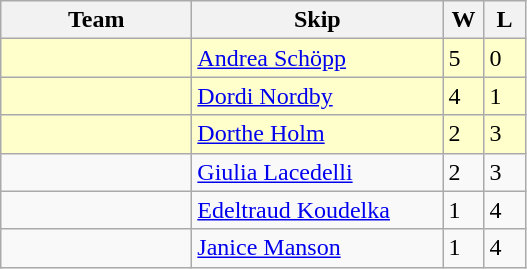<table class="wikitable">
<tr>
<th width="120">Team</th>
<th width="160">Skip</th>
<th width="20">W</th>
<th width="20">L</th>
</tr>
<tr bgcolor="#ffffcc">
<td></td>
<td><a href='#'>Andrea Schöpp</a></td>
<td>5</td>
<td>0</td>
</tr>
<tr bgcolor="#ffffcc">
<td></td>
<td><a href='#'>Dordi Nordby</a></td>
<td>4</td>
<td>1</td>
</tr>
<tr bgcolor="#ffffcc">
<td></td>
<td><a href='#'>Dorthe Holm</a></td>
<td>2</td>
<td>3</td>
</tr>
<tr>
<td></td>
<td><a href='#'>Giulia Lacedelli</a></td>
<td>2</td>
<td>3</td>
</tr>
<tr>
<td></td>
<td><a href='#'>Edeltraud Koudelka</a></td>
<td>1</td>
<td>4</td>
</tr>
<tr>
<td></td>
<td><a href='#'>Janice Manson</a></td>
<td>1</td>
<td>4</td>
</tr>
</table>
